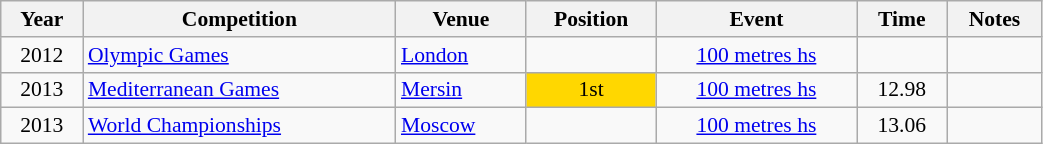<table class="wikitable" width=55% style="font-size:90%; text-align:center;">
<tr>
<th>Year</th>
<th>Competition</th>
<th>Venue</th>
<th>Position</th>
<th>Event</th>
<th>Time</th>
<th>Notes</th>
</tr>
<tr>
<td>2012</td>
<td align=left><a href='#'>Olympic Games</a></td>
<td align=left> <a href='#'>London</a></td>
<td></td>
<td><a href='#'>100 metres hs</a></td>
<td></td>
<td></td>
</tr>
<tr>
<td rowspan=1>2013</td>
<td rowspan=1 align=left><a href='#'>Mediterranean Games</a></td>
<td rowspan=1 align=left> <a href='#'>Mersin</a></td>
<td bgcolor=gold>1st</td>
<td><a href='#'>100 metres hs</a></td>
<td>12.98</td>
<td></td>
</tr>
<tr>
<td rowspan=1>2013</td>
<td rowspan=1 align=left><a href='#'>World Championships</a></td>
<td rowspan=1 align=left> <a href='#'>Moscow</a></td>
<td></td>
<td><a href='#'>100 metres hs</a></td>
<td>13.06</td>
<td></td>
</tr>
</table>
